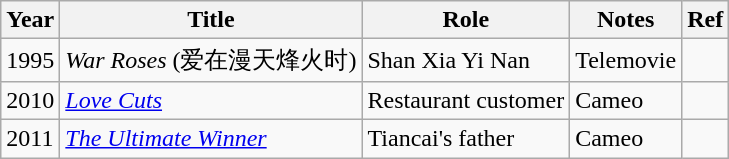<table class="wikitable sortable">
<tr>
<th>Year</th>
<th>Title</th>
<th>Role</th>
<th class="unsortable">Notes</th>
<th class="unsortable">Ref</th>
</tr>
<tr>
<td>1995</td>
<td><em>War Roses</em> (爱在漫天烽火时)</td>
<td>Shan Xia Yi Nan</td>
<td>Telemovie</td>
<td></td>
</tr>
<tr>
<td>2010</td>
<td><em><a href='#'>Love Cuts</a></em></td>
<td>Restaurant customer</td>
<td>Cameo</td>
<td></td>
</tr>
<tr>
<td>2011</td>
<td><em><a href='#'>The Ultimate Winner</a></em></td>
<td>Tiancai's father</td>
<td>Cameo</td>
<td></td>
</tr>
</table>
